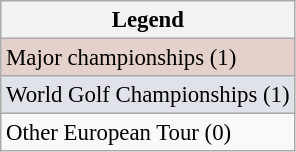<table class="wikitable" style="font-size:95%;">
<tr>
<th>Legend</th>
</tr>
<tr style="background:#e5d1cb;">
<td>Major championships (1)</td>
</tr>
<tr style="background:#dfe2e9;">
<td>World Golf Championships (1)</td>
</tr>
<tr>
<td>Other European Tour (0)</td>
</tr>
</table>
